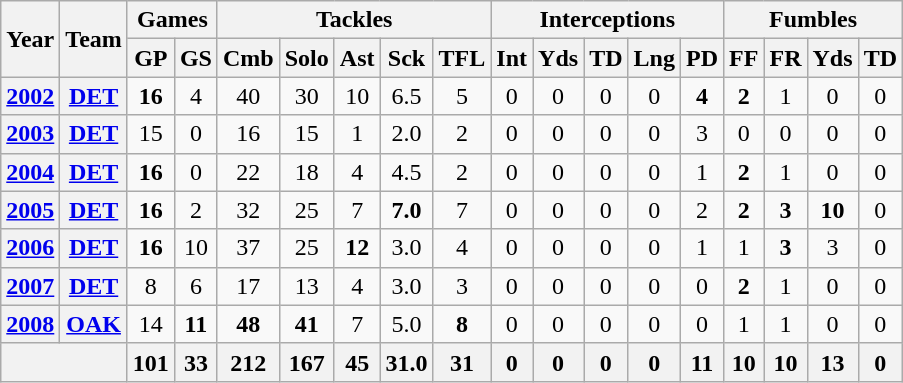<table class="wikitable" style="text-align:center">
<tr>
<th rowspan="2">Year</th>
<th rowspan="2">Team</th>
<th colspan="2">Games</th>
<th colspan="5">Tackles</th>
<th colspan="5">Interceptions</th>
<th colspan="4">Fumbles</th>
</tr>
<tr>
<th>GP</th>
<th>GS</th>
<th>Cmb</th>
<th>Solo</th>
<th>Ast</th>
<th>Sck</th>
<th>TFL</th>
<th>Int</th>
<th>Yds</th>
<th>TD</th>
<th>Lng</th>
<th>PD</th>
<th>FF</th>
<th>FR</th>
<th>Yds</th>
<th>TD</th>
</tr>
<tr>
<th><a href='#'>2002</a></th>
<th><a href='#'>DET</a></th>
<td><strong>16</strong></td>
<td>4</td>
<td>40</td>
<td>30</td>
<td>10</td>
<td>6.5</td>
<td>5</td>
<td>0</td>
<td>0</td>
<td>0</td>
<td>0</td>
<td><strong>4</strong></td>
<td><strong>2</strong></td>
<td>1</td>
<td>0</td>
<td>0</td>
</tr>
<tr>
<th><a href='#'>2003</a></th>
<th><a href='#'>DET</a></th>
<td>15</td>
<td>0</td>
<td>16</td>
<td>15</td>
<td>1</td>
<td>2.0</td>
<td>2</td>
<td>0</td>
<td>0</td>
<td>0</td>
<td>0</td>
<td>3</td>
<td>0</td>
<td>0</td>
<td>0</td>
<td>0</td>
</tr>
<tr>
<th><a href='#'>2004</a></th>
<th><a href='#'>DET</a></th>
<td><strong>16</strong></td>
<td>0</td>
<td>22</td>
<td>18</td>
<td>4</td>
<td>4.5</td>
<td>2</td>
<td>0</td>
<td>0</td>
<td>0</td>
<td>0</td>
<td>1</td>
<td><strong>2</strong></td>
<td>1</td>
<td>0</td>
<td>0</td>
</tr>
<tr>
<th><a href='#'>2005</a></th>
<th><a href='#'>DET</a></th>
<td><strong>16</strong></td>
<td>2</td>
<td>32</td>
<td>25</td>
<td>7</td>
<td><strong>7.0</strong></td>
<td>7</td>
<td>0</td>
<td>0</td>
<td>0</td>
<td>0</td>
<td>2</td>
<td><strong>2</strong></td>
<td><strong>3</strong></td>
<td><strong>10</strong></td>
<td>0</td>
</tr>
<tr>
<th><a href='#'>2006</a></th>
<th><a href='#'>DET</a></th>
<td><strong>16</strong></td>
<td>10</td>
<td>37</td>
<td>25</td>
<td><strong>12</strong></td>
<td>3.0</td>
<td>4</td>
<td>0</td>
<td>0</td>
<td>0</td>
<td>0</td>
<td>1</td>
<td>1</td>
<td><strong>3</strong></td>
<td>3</td>
<td>0</td>
</tr>
<tr>
<th><a href='#'>2007</a></th>
<th><a href='#'>DET</a></th>
<td>8</td>
<td>6</td>
<td>17</td>
<td>13</td>
<td>4</td>
<td>3.0</td>
<td>3</td>
<td>0</td>
<td>0</td>
<td>0</td>
<td>0</td>
<td>0</td>
<td><strong>2</strong></td>
<td>1</td>
<td>0</td>
<td>0</td>
</tr>
<tr>
<th><a href='#'>2008</a></th>
<th><a href='#'>OAK</a></th>
<td>14</td>
<td><strong>11</strong></td>
<td><strong>48</strong></td>
<td><strong>41</strong></td>
<td>7</td>
<td>5.0</td>
<td><strong>8</strong></td>
<td>0</td>
<td>0</td>
<td>0</td>
<td>0</td>
<td>0</td>
<td>1</td>
<td>1</td>
<td>0</td>
<td>0</td>
</tr>
<tr>
<th colspan="2"></th>
<th>101</th>
<th>33</th>
<th>212</th>
<th>167</th>
<th>45</th>
<th>31.0</th>
<th>31</th>
<th>0</th>
<th>0</th>
<th>0</th>
<th>0</th>
<th>11</th>
<th>10</th>
<th>10</th>
<th>13</th>
<th>0</th>
</tr>
</table>
